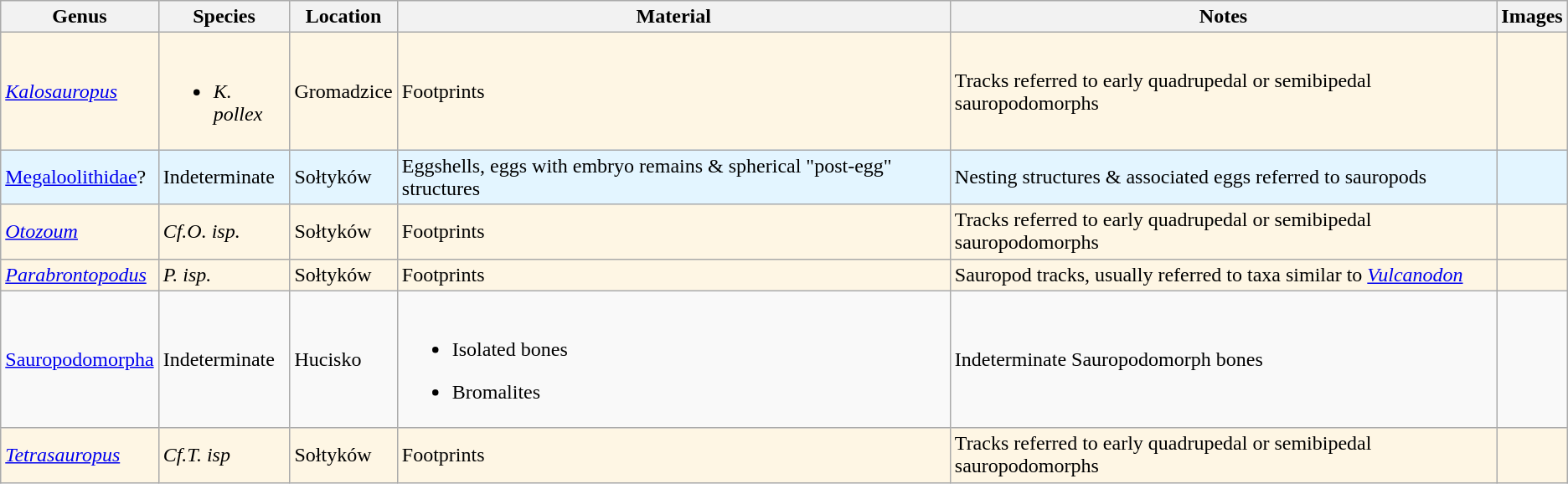<table class="wikitable">
<tr>
<th>Genus</th>
<th>Species</th>
<th>Location</th>
<th>Material</th>
<th>Notes</th>
<th>Images</th>
</tr>
<tr>
<td style="background:#FEF6E4;"><em><a href='#'>Kalosauropus</a></em></td>
<td style="background:#FEF6E4;"><br><ul><li><em>K. pollex</em></li></ul></td>
<td style="background:#FEF6E4;">Gromadzice</td>
<td style="background:#FEF6E4;">Footprints</td>
<td style="background:#FEF6E4;">Tracks referred to early quadrupedal or semibipedal sauropodomorphs</td>
<td style="background:#FEF6E4;"></td>
</tr>
<tr>
<td style="background:#E3F5FF;"><a href='#'>Megaloolithidae</a>?</td>
<td style="background:#E3F5FF;">Indeterminate</td>
<td style="background:#E3F5FF;">Sołtyków</td>
<td style="background:#E3F5FF;">Eggshells, eggs with embryo remains & spherical "post-egg" structures</td>
<td style="background:#E3F5FF;">Nesting structures & associated eggs referred to sauropods</td>
<td style="background:#E3F5FF;"></td>
</tr>
<tr>
<td style="background:#FEF6E4;"><em><a href='#'>Otozoum</a></em></td>
<td style="background:#FEF6E4;"><em>Cf.O. isp.</em></td>
<td style="background:#FEF6E4;">Sołtyków</td>
<td style="background:#FEF6E4;">Footprints</td>
<td style="background:#FEF6E4;">Tracks referred to early quadrupedal or semibipedal sauropodomorphs</td>
<td style="background:#FEF6E4;"></td>
</tr>
<tr>
<td style="background:#FEF6E4;"><em><a href='#'>Parabrontopodus</a></em></td>
<td style="background:#FEF6E4;"><em>P. isp.</em></td>
<td style="background:#FEF6E4;">Sołtyków</td>
<td style="background:#FEF6E4;">Footprints</td>
<td style="background:#FEF6E4;">Sauropod tracks, usually referred to taxa similar to <em><a href='#'>Vulcanodon</a></em></td>
<td style="background:#FEF6E4;"></td>
</tr>
<tr>
<td><a href='#'>Sauropodomorpha</a><em></em></td>
<td>Indeterminate</td>
<td>Hucisko</td>
<td><br><ul><li>Isolated bones</li></ul><ul><li>Bromalites</li></ul></td>
<td>Indeterminate Sauropodomorph bones</td>
<td></td>
</tr>
<tr>
<td style="background:#FEF6E4;"><em><a href='#'>Tetrasauropus</a></em></td>
<td style="background:#FEF6E4;"><em>Cf.T. isp</em></td>
<td style="background:#FEF6E4;">Sołtyków</td>
<td style="background:#FEF6E4;">Footprints</td>
<td style="background:#FEF6E4;">Tracks referred to early quadrupedal or semibipedal sauropodomorphs</td>
<td style="background:#FEF6E4;"></td>
</tr>
</table>
